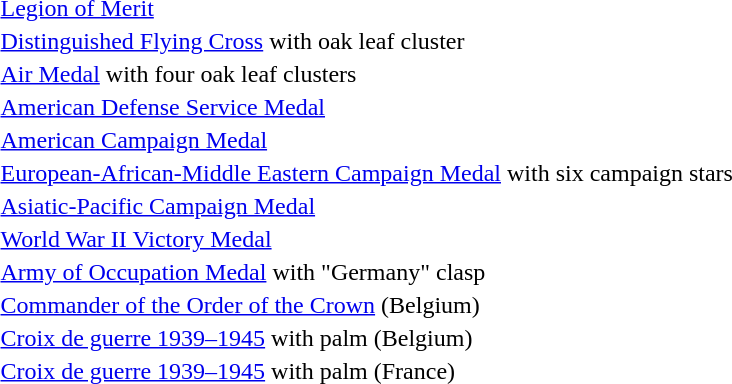<table>
<tr>
<td></td>
<td><a href='#'>Legion of Merit</a></td>
<td></td>
</tr>
<tr>
<td></td>
<td><a href='#'>Distinguished Flying Cross</a> with oak leaf cluster</td>
<td></td>
</tr>
<tr>
<td></td>
<td><a href='#'>Air Medal</a> with four oak leaf clusters</td>
<td></td>
</tr>
<tr>
<td></td>
<td><a href='#'>American Defense Service Medal</a></td>
<td></td>
</tr>
<tr>
<td></td>
<td><a href='#'>American Campaign Medal</a></td>
<td></td>
</tr>
<tr>
<td></td>
<td><a href='#'>European-African-Middle Eastern Campaign Medal</a> with six campaign stars</td>
<td></td>
</tr>
<tr>
<td></td>
<td><a href='#'>Asiatic-Pacific Campaign Medal</a></td>
<td></td>
</tr>
<tr>
<td></td>
<td><a href='#'>World War II Victory Medal</a></td>
<td></td>
</tr>
<tr>
<td></td>
<td><a href='#'>Army of Occupation Medal</a> with "Germany" clasp</td>
<td></td>
</tr>
<tr>
<td></td>
<td><a href='#'>Commander of the Order of the Crown</a> (Belgium)</td>
<td></td>
</tr>
<tr>
<td></td>
<td><a href='#'>Croix de guerre 1939–1945</a> with palm (Belgium)</td>
<td></td>
</tr>
<tr>
<td></td>
<td><a href='#'>Croix de guerre 1939–1945</a> with palm (France)</td>
<td></td>
</tr>
</table>
